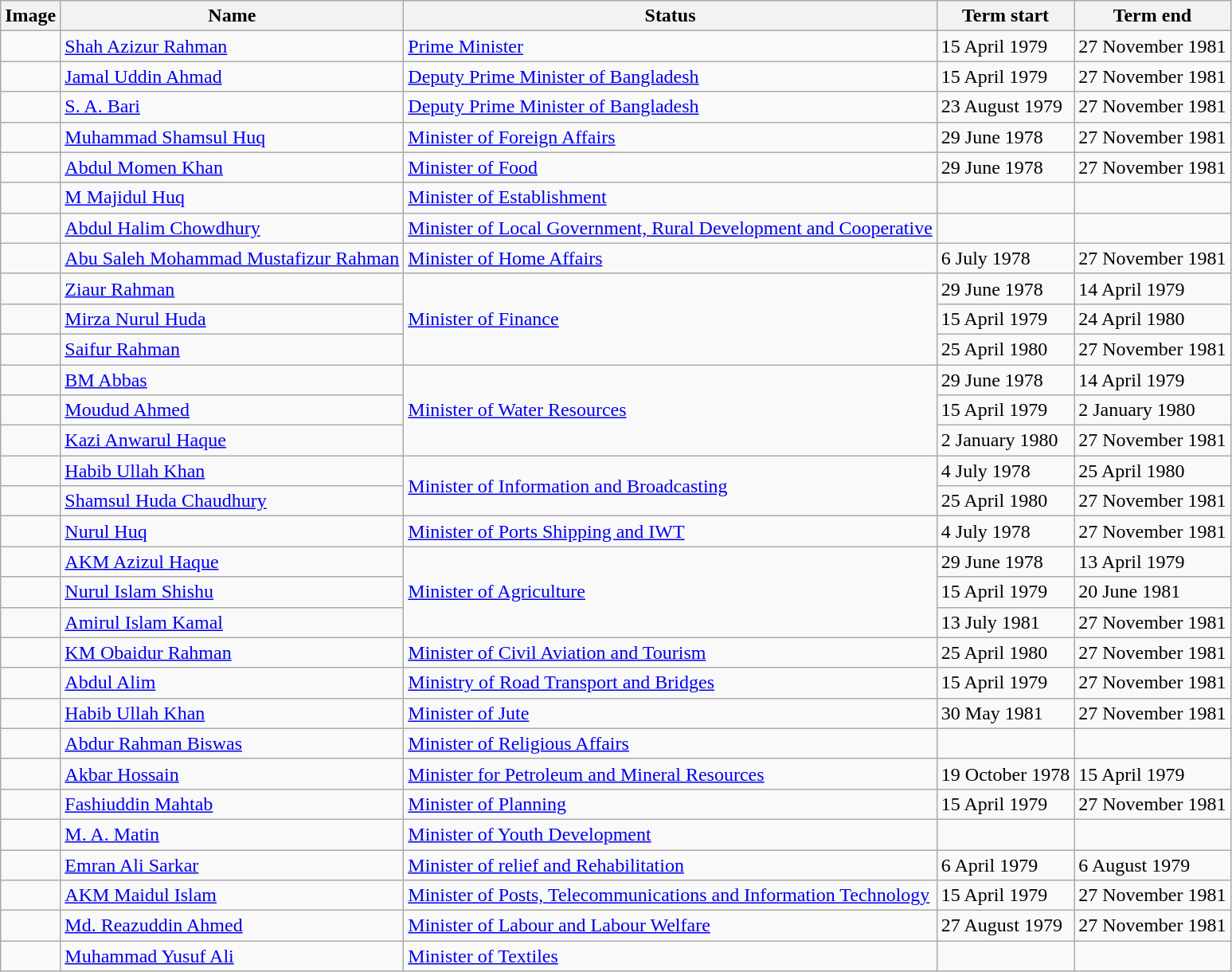<table class="wikitable">
<tr>
<th>Image</th>
<th>Name</th>
<th>Status</th>
<th>Term start</th>
<th>Term end</th>
</tr>
<tr>
<td></td>
<td><a href='#'>Shah Azizur Rahman</a></td>
<td><a href='#'>Prime Minister</a></td>
<td>15 April 1979</td>
<td>27 November 1981</td>
</tr>
<tr>
<td></td>
<td><a href='#'>Jamal Uddin Ahmad</a></td>
<td><a href='#'>Deputy Prime Minister of Bangladesh</a></td>
<td>15 April 1979</td>
<td>27 November 1981</td>
</tr>
<tr>
<td></td>
<td><a href='#'>S. A. Bari</a></td>
<td><a href='#'>Deputy Prime Minister of Bangladesh</a></td>
<td>23 August 1979</td>
<td>27 November 1981</td>
</tr>
<tr>
<td></td>
<td><a href='#'>Muhammad Shamsul Huq</a></td>
<td><a href='#'>Minister of Foreign Affairs</a></td>
<td>29 June 1978</td>
<td>27 November 1981</td>
</tr>
<tr>
<td></td>
<td><a href='#'>Abdul Momen Khan</a></td>
<td><a href='#'>Minister of Food</a></td>
<td>29 June 1978</td>
<td>27 November 1981</td>
</tr>
<tr>
<td></td>
<td><a href='#'>M Majidul Huq</a></td>
<td><a href='#'>Minister of Establishment</a></td>
<td></td>
<td></td>
</tr>
<tr>
<td></td>
<td><a href='#'>Abdul Halim Chowdhury</a></td>
<td><a href='#'>Minister of Local Government, Rural Development and Cooperative</a></td>
<td></td>
<td></td>
</tr>
<tr>
<td></td>
<td><a href='#'>Abu Saleh Mohammad Mustafizur Rahman</a></td>
<td><a href='#'>Minister of Home Affairs</a></td>
<td>6 July 1978</td>
<td>27 November 1981</td>
</tr>
<tr>
<td></td>
<td><a href='#'>Ziaur Rahman</a></td>
<td rowspan=3><a href='#'>Minister of Finance</a></td>
<td>29 June 1978</td>
<td>14 April 1979</td>
</tr>
<tr>
<td></td>
<td><a href='#'>Mirza Nurul Huda</a></td>
<td>15 April 1979</td>
<td>24 April 1980</td>
</tr>
<tr>
<td></td>
<td><a href='#'>Saifur Rahman</a></td>
<td>25 April 1980</td>
<td>27 November 1981</td>
</tr>
<tr>
<td></td>
<td><a href='#'>BM Abbas</a></td>
<td rowspan=3><a href='#'>Minister of Water Resources</a></td>
<td>29 June 1978</td>
<td>14 April 1979</td>
</tr>
<tr>
<td></td>
<td><a href='#'>Moudud Ahmed</a></td>
<td>15 April 1979</td>
<td>2 January 1980</td>
</tr>
<tr>
<td></td>
<td><a href='#'>Kazi Anwarul Haque</a></td>
<td>2 January 1980</td>
<td>27 November 1981</td>
</tr>
<tr>
<td></td>
<td><a href='#'>Habib Ullah Khan</a></td>
<td rowspan=2><a href='#'>Minister of Information and Broadcasting</a></td>
<td>4 July 1978</td>
<td>25 April 1980</td>
</tr>
<tr>
<td></td>
<td><a href='#'>Shamsul Huda Chaudhury</a></td>
<td>25 April 1980</td>
<td>27 November 1981</td>
</tr>
<tr>
<td></td>
<td><a href='#'>Nurul Huq</a></td>
<td><a href='#'>Minister of Ports Shipping and IWT</a></td>
<td>4 July 1978</td>
<td>27 November 1981</td>
</tr>
<tr>
<td></td>
<td><a href='#'>AKM Azizul Haque</a></td>
<td rowspan=3><a href='#'>Minister of Agriculture</a></td>
<td>29 June 1978</td>
<td>13 April 1979</td>
</tr>
<tr>
<td></td>
<td><a href='#'>Nurul Islam Shishu</a></td>
<td>15 April 1979</td>
<td>20 June 1981</td>
</tr>
<tr>
<td></td>
<td><a href='#'>Amirul Islam Kamal</a></td>
<td>13 July 1981</td>
<td>27 November 1981</td>
</tr>
<tr>
<td></td>
<td><a href='#'>KM Obaidur Rahman</a></td>
<td><a href='#'>Minister of Civil Aviation and Tourism</a></td>
<td>25 April 1980</td>
<td>27 November 1981</td>
</tr>
<tr>
<td></td>
<td><a href='#'>Abdul Alim</a></td>
<td><a href='#'>Ministry of Road Transport and Bridges</a></td>
<td>15 April 1979</td>
<td>27 November 1981</td>
</tr>
<tr>
<td></td>
<td><a href='#'>Habib Ullah Khan</a></td>
<td><a href='#'>Minister of Jute</a></td>
<td>30 May 1981</td>
<td>27 November 1981</td>
</tr>
<tr>
<td></td>
<td><a href='#'>Abdur Rahman Biswas</a></td>
<td><a href='#'>Minister of Religious Affairs</a></td>
<td></td>
<td></td>
</tr>
<tr>
<td></td>
<td><a href='#'>Akbar Hossain</a></td>
<td><a href='#'>Minister for Petroleum and Mineral Resources</a></td>
<td>19 October 1978</td>
<td>15 April 1979</td>
</tr>
<tr>
<td></td>
<td><a href='#'>Fashiuddin Mahtab</a></td>
<td><a href='#'>Minister of Planning</a></td>
<td>15 April 1979</td>
<td>27 November 1981</td>
</tr>
<tr>
<td></td>
<td><a href='#'>M. A. Matin</a></td>
<td><a href='#'>Minister of Youth Development</a></td>
<td></td>
<td></td>
</tr>
<tr>
<td></td>
<td><a href='#'>Emran Ali Sarkar</a></td>
<td><a href='#'>Minister of relief and Rehabilitation</a></td>
<td>6 April 1979</td>
<td>6 August 1979</td>
</tr>
<tr>
<td></td>
<td><a href='#'>AKM Maidul Islam</a></td>
<td><a href='#'>Minister of Posts, Telecommunications and Information Technology</a></td>
<td>15 April 1979</td>
<td>27 November 1981</td>
</tr>
<tr>
<td></td>
<td><a href='#'>Md. Reazuddin Ahmed</a></td>
<td><a href='#'>Minister of Labour and Labour Welfare</a></td>
<td>27 August 1979</td>
<td>27 November 1981</td>
</tr>
<tr>
<td></td>
<td><a href='#'>Muhammad Yusuf Ali</a></td>
<td><a href='#'>Minister of Textiles</a></td>
<td></td>
<td></td>
</tr>
</table>
